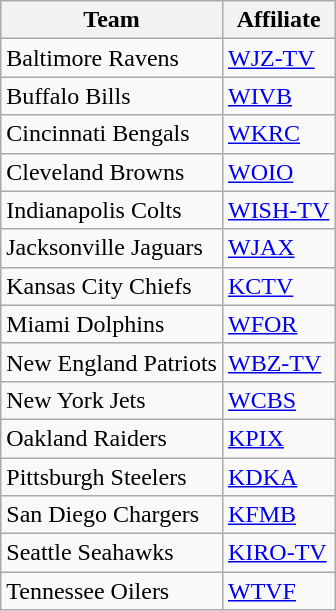<table class="wikitable">
<tr>
<th>Team</th>
<th>Affiliate</th>
</tr>
<tr>
<td>Baltimore Ravens</td>
<td><a href='#'>WJZ-TV</a></td>
</tr>
<tr>
<td>Buffalo Bills</td>
<td><a href='#'>WIVB</a></td>
</tr>
<tr>
<td>Cincinnati Bengals</td>
<td><a href='#'>WKRC</a></td>
</tr>
<tr>
<td>Cleveland Browns</td>
<td><a href='#'>WOIO</a></td>
</tr>
<tr>
<td>Indianapolis Colts</td>
<td><a href='#'>WISH-TV</a></td>
</tr>
<tr>
<td>Jacksonville Jaguars</td>
<td><a href='#'>WJAX</a></td>
</tr>
<tr>
<td>Kansas City Chiefs</td>
<td><a href='#'>KCTV</a></td>
</tr>
<tr>
<td>Miami Dolphins</td>
<td><a href='#'>WFOR</a></td>
</tr>
<tr>
<td>New England Patriots</td>
<td><a href='#'>WBZ-TV</a></td>
</tr>
<tr>
<td>New York Jets</td>
<td><a href='#'>WCBS</a></td>
</tr>
<tr>
<td>Oakland Raiders</td>
<td><a href='#'>KPIX</a></td>
</tr>
<tr>
<td>Pittsburgh Steelers</td>
<td><a href='#'>KDKA</a></td>
</tr>
<tr>
<td>San Diego Chargers</td>
<td><a href='#'>KFMB</a></td>
</tr>
<tr>
<td>Seattle Seahawks</td>
<td><a href='#'>KIRO-TV</a></td>
</tr>
<tr>
<td>Tennessee Oilers</td>
<td><a href='#'>WTVF</a></td>
</tr>
</table>
